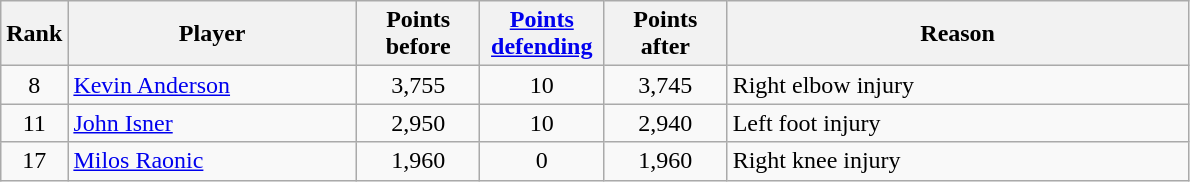<table class="wikitable sortable">
<tr>
<th style="width:30px;">Rank</th>
<th style="width:185px;">Player</th>
<th style="width:75px;">Points before</th>
<th style="width:75px;"><a href='#'>Points defending</a></th>
<th style="width:75px;">Points after</th>
<th style="width:300px;">Reason</th>
</tr>
<tr>
<td style="text-align:center;">8</td>
<td> <a href='#'>Kevin Anderson</a></td>
<td style="text-align:center;">3,755</td>
<td style="text-align:center;">10</td>
<td style="text-align:center;">3,745</td>
<td align="left">Right elbow injury</td>
</tr>
<tr>
<td style="text-align:center;">11</td>
<td> <a href='#'>John Isner</a></td>
<td style="text-align:center;">2,950</td>
<td style="text-align:center;">10</td>
<td style="text-align:center;">2,940</td>
<td align="left">Left foot injury</td>
</tr>
<tr>
<td style="text-align:center;">17</td>
<td> <a href='#'>Milos Raonic</a></td>
<td style="text-align:center;">1,960</td>
<td style="text-align:center;">0</td>
<td style="text-align:center;">1,960</td>
<td align="left">Right knee injury</td>
</tr>
</table>
